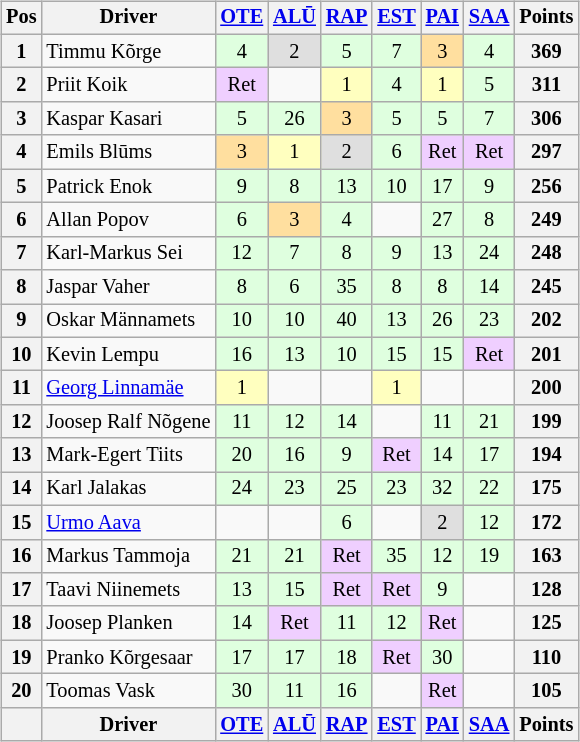<table>
<tr>
<td valign="top"><br><table class="wikitable" style="font-size: 85%; text-align: center">
<tr valign="top">
<th valign="middle">Pos</th>
<th valign="middle">Driver</th>
<th><a href='#'>OTE</a><br></th>
<th><a href='#'>ALŪ</a><br></th>
<th><a href='#'>RAP</a><br></th>
<th><a href='#'>EST</a><br></th>
<th><a href='#'>PAI</a><br></th>
<th><a href='#'>SAA</a><br></th>
<th valign="middle">Points</th>
</tr>
<tr>
<th>1</th>
<td align="left"> Timmu Kõrge</td>
<td style="background:#DFFFDF;">4</td>
<td style="background:#DFDFDF;">2</td>
<td style="background:#DFFFDF;">5</td>
<td style="background:#DFFFDF;">7</td>
<td style="background:#FFDF9F;">3</td>
<td style="background:#DFFFDF;">4</td>
<th>369</th>
</tr>
<tr>
<th>2</th>
<td align="left"> Priit Koik</td>
<td style="background:#EFCFFF;">Ret</td>
<td></td>
<td style="background:#FFFFBF;">1</td>
<td style="background:#DFFFDF;">4</td>
<td style="background:#FFFFBF;">1</td>
<td style="background:#DFFFDF;">5</td>
<th>311</th>
</tr>
<tr>
<th>3</th>
<td align="left"> Kaspar Kasari</td>
<td style="background:#DFFFDF;">5</td>
<td style="background:#DFFFDF;">26</td>
<td style="background:#FFDF9F;">3</td>
<td style="background:#DFFFDF;">5</td>
<td style="background:#DFFFDF;">5</td>
<td style="background:#DFFFDF;">7</td>
<th>306</th>
</tr>
<tr>
<th>4</th>
<td align=left> Emils Blūms</td>
<td style="background:#FFDF9F;">3</td>
<td style="background:#FFFFBF;">1</td>
<td style="background:#DFDFDF;">2</td>
<td style="background:#DFFFDF;">6</td>
<td style="background:#EFCFFF;">Ret</td>
<td style="background:#EFCFFF;">Ret</td>
<th>297</th>
</tr>
<tr>
<th>5</th>
<td align="left"> Patrick Enok</td>
<td style="background:#DFFFDF;">9</td>
<td style="background:#DFFFDF;">8</td>
<td style="background:#DFFFDF;">13</td>
<td style="background:#DFFFDF;">10</td>
<td style="background:#DFFFDF;">17</td>
<td style="background:#DFFFDF;">9</td>
<th>256</th>
</tr>
<tr>
<th>6</th>
<td align="left"> Allan Popov</td>
<td style="background:#DFFFDF;">6</td>
<td style="background:#FFDF9F;">3</td>
<td style="background:#DFFFDF;">4</td>
<td></td>
<td style="background:#DFFFDF;">27</td>
<td style="background:#DFFFDF;">8</td>
<th>249</th>
</tr>
<tr>
<th>7</th>
<td align="left"> Karl-Markus Sei</td>
<td style="background:#DFFFDF;">12</td>
<td style="background:#DFFFDF;">7</td>
<td style="background:#DFFFDF;">8</td>
<td style="background:#DFFFDF;">9</td>
<td style="background:#DFFFDF;">13</td>
<td style="background:#DFFFDF;">24</td>
<th>248</th>
</tr>
<tr>
<th>8</th>
<td align="left"> Jaspar Vaher</td>
<td style="background:#DFFFDF;">8</td>
<td style="background:#DFFFDF;">6</td>
<td style="background:#DFFFDF;">35</td>
<td style="background:#DFFFDF;">8</td>
<td style="background:#DFFFDF;">8</td>
<td style="background:#DFFFDF;">14</td>
<th>245</th>
</tr>
<tr>
<th>9</th>
<td align="left"> Oskar Männamets</td>
<td style="background:#DFFFDF;">10</td>
<td style="background:#DFFFDF;">10</td>
<td style="background:#DFFFDF;">40</td>
<td style="background:#DFFFDF;">13</td>
<td style="background:#DFFFDF;">26</td>
<td style="background:#DFFFDF;">23</td>
<th>202</th>
</tr>
<tr>
<th>10</th>
<td align="left"> Kevin Lempu</td>
<td style="background:#DFFFDF;">16</td>
<td style="background:#DFFFDF;">13</td>
<td style="background:#DFFFDF;">10</td>
<td style="background:#DFFFDF;">15</td>
<td style="background:#DFFFDF;">15</td>
<td style="background:#EFCFFF;">Ret</td>
<th>201</th>
</tr>
<tr>
<th>11</th>
<td align="left"> <a href='#'>Georg Linnamäe</a></td>
<td style="background:#FFFFBF;">1</td>
<td></td>
<td></td>
<td style="background:#FFFFBF;">1</td>
<td></td>
<td></td>
<th>200</th>
</tr>
<tr>
<th>12</th>
<td align="left"> Joosep Ralf Nõgene</td>
<td style="background:#DFFFDF;">11</td>
<td style="background:#DFFFDF;">12</td>
<td style="background:#DFFFDF;">14</td>
<td></td>
<td style="background:#DFFFDF;">11</td>
<td style="background:#DFFFDF;">21</td>
<th>199</th>
</tr>
<tr>
<th>13</th>
<td align="left"> Mark-Egert Tiits</td>
<td style="background:#DFFFDF;">20</td>
<td style="background:#DFFFDF;">16</td>
<td style="background:#DFFFDF;">9</td>
<td style="background:#EFCFFF;">Ret</td>
<td style="background:#DFFFDF;">14</td>
<td style="background:#DFFFDF;">17</td>
<th>194</th>
</tr>
<tr>
<th>14</th>
<td align="left"> Karl Jalakas</td>
<td style="background:#DFFFDF;">24</td>
<td style="background:#DFFFDF;">23</td>
<td style="background:#DFFFDF;">25</td>
<td style="background:#DFFFDF;">23</td>
<td style="background:#DFFFDF;">32</td>
<td style="background:#DFFFDF;">22</td>
<th>175</th>
</tr>
<tr>
<th>15</th>
<td align="left"> <a href='#'>Urmo Aava</a></td>
<td></td>
<td></td>
<td style="background:#DFFFDF;">6</td>
<td></td>
<td style="background:#DFDFDF;">2</td>
<td style="background:#DFFFDF;">12</td>
<th>172</th>
</tr>
<tr>
<th>16</th>
<td align="left"> Markus Tammoja</td>
<td style="background:#DFFFDF;">21</td>
<td style="background:#DFFFDF;">21</td>
<td style="background:#EFCFFF;">Ret</td>
<td style="background:#DFFFDF;">35</td>
<td style="background:#DFFFDF;">12</td>
<td style="background:#DFFFDF;">19</td>
<th>163</th>
</tr>
<tr>
<th>17</th>
<td align="left"> Taavi Niinemets</td>
<td style="background:#DFFFDF;">13</td>
<td style="background:#DFFFDF;">15</td>
<td style="background:#EFCFFF;">Ret</td>
<td style="background:#EFCFFF;">Ret</td>
<td style="background:#DFFFDF;">9</td>
<td></td>
<th>128</th>
</tr>
<tr>
<th>18</th>
<td align="left"> Joosep Planken</td>
<td style="background:#DFFFDF;">14</td>
<td style="background:#EFCFFF;">Ret</td>
<td style="background:#DFFFDF;">11</td>
<td style="background:#DFFFDF;">12</td>
<td style="background:#EFCFFF;">Ret</td>
<td></td>
<th>125</th>
</tr>
<tr>
<th>19</th>
<td align="left"> Pranko Kõrgesaar</td>
<td style="background:#DFFFDF;">17</td>
<td style="background:#DFFFDF;">17</td>
<td style="background:#DFFFDF;">18</td>
<td style="background:#EFCFFF;">Ret</td>
<td style="background:#DFFFDF;">30</td>
<td></td>
<th>110</th>
</tr>
<tr>
<th>20</th>
<td align="left"> Toomas Vask</td>
<td style="background:#DFFFDF;">30</td>
<td style="background:#DFFFDF;">11</td>
<td style="background:#DFFFDF;">16</td>
<td></td>
<td style="background:#EFCFFF;">Ret</td>
<td></td>
<th>105</th>
</tr>
<tr>
<th valign="middle"></th>
<th valign="middle">Driver</th>
<th><a href='#'>OTE</a><br></th>
<th><a href='#'>ALŪ</a><br></th>
<th><a href='#'>RAP</a><br></th>
<th><a href='#'>EST</a><br></th>
<th><a href='#'>PAI</a><br></th>
<th><a href='#'>SAA</a><br></th>
<th valign="middle">Points</th>
</tr>
</table>
</td>
</tr>
</table>
